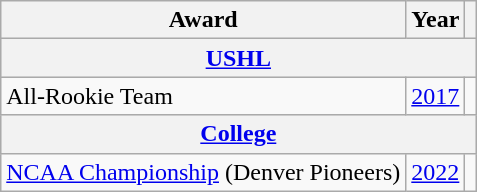<table class="wikitable">
<tr>
<th>Award</th>
<th>Year</th>
<th></th>
</tr>
<tr ALIGN="center" bgcolor="#e0e0e0">
<th colspan="3"><a href='#'>USHL</a></th>
</tr>
<tr>
<td>All-Rookie Team</td>
<td><a href='#'>2017</a></td>
<td></td>
</tr>
<tr ALIGN="center" bgcolor="#e0e0e0">
<th colspan="3"><a href='#'>College</a></th>
</tr>
<tr>
<td><a href='#'>NCAA Championship</a> (Denver Pioneers)</td>
<td><a href='#'>2022</a></td>
<td></td>
</tr>
</table>
